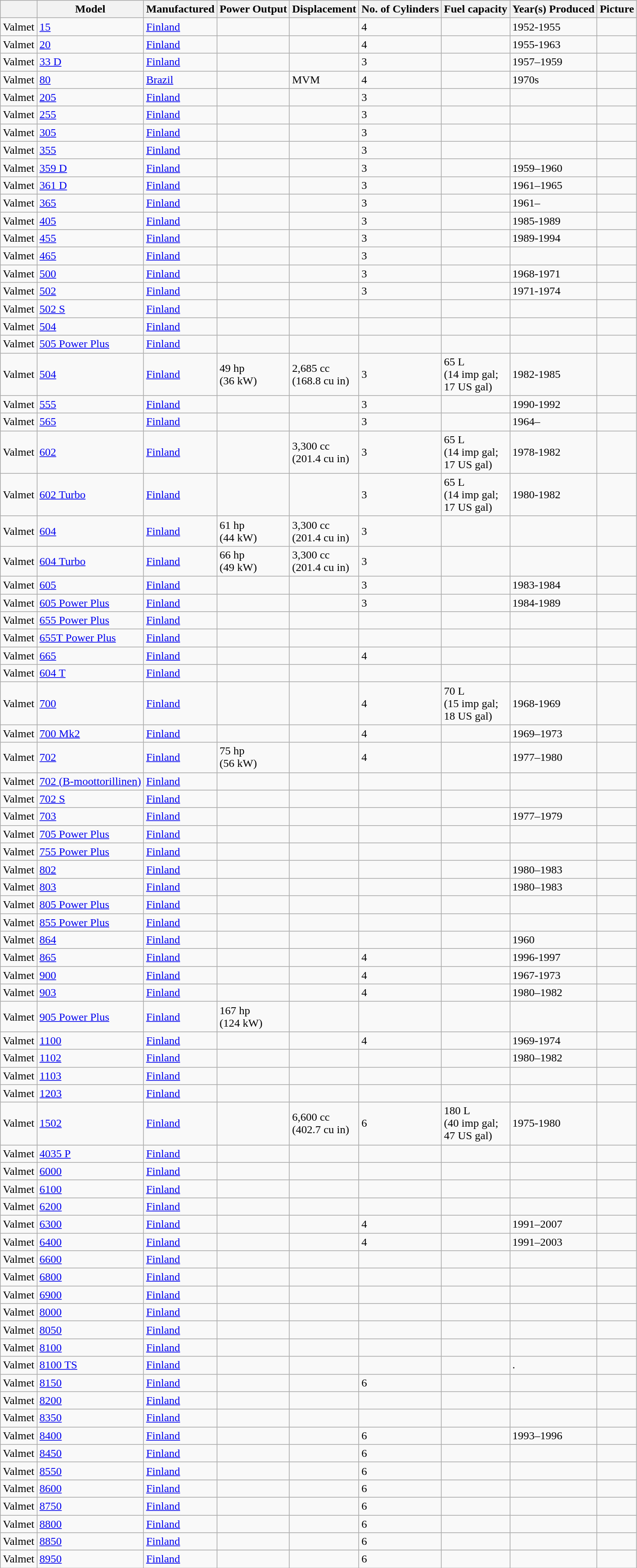<table class="wikitable sortable">
<tr>
<th></th>
<th>Model</th>
<th>Manufactured</th>
<th>Power Output</th>
<th>Displacement</th>
<th>No. of Cylinders</th>
<th>Fuel capacity</th>
<th>Year(s) Produced</th>
<th>Picture</th>
</tr>
<tr>
<td>Valmet</td>
<td><a href='#'>15</a></td>
<td><a href='#'>Finland</a></td>
<td></td>
<td></td>
<td>4</td>
<td></td>
<td>1952-1955</td>
<td></td>
</tr>
<tr>
<td>Valmet</td>
<td><a href='#'>20</a></td>
<td><a href='#'>Finland</a></td>
<td></td>
<td></td>
<td>4</td>
<td></td>
<td>1955-1963</td>
<td></td>
</tr>
<tr>
<td>Valmet</td>
<td><a href='#'>33 D</a></td>
<td><a href='#'>Finland</a></td>
<td></td>
<td></td>
<td>3</td>
<td></td>
<td>1957–1959</td>
<td></td>
</tr>
<tr>
<td>Valmet</td>
<td><a href='#'>80</a></td>
<td><a href='#'>Brazil</a></td>
<td></td>
<td>MVM</td>
<td>4</td>
<td></td>
<td>1970s</td>
<td></td>
</tr>
<tr>
<td>Valmet</td>
<td><a href='#'>205</a></td>
<td><a href='#'>Finland</a></td>
<td></td>
<td></td>
<td>3</td>
<td></td>
<td></td>
<td></td>
</tr>
<tr>
<td>Valmet</td>
<td><a href='#'>255</a></td>
<td><a href='#'>Finland</a></td>
<td></td>
<td></td>
<td>3</td>
<td></td>
<td></td>
<td></td>
</tr>
<tr>
<td>Valmet</td>
<td><a href='#'>305</a></td>
<td><a href='#'>Finland</a></td>
<td></td>
<td></td>
<td>3</td>
<td></td>
<td></td>
<td></td>
</tr>
<tr>
<td>Valmet</td>
<td><a href='#'>355</a></td>
<td><a href='#'>Finland</a></td>
<td></td>
<td></td>
<td>3</td>
<td></td>
<td></td>
<td></td>
</tr>
<tr>
<td>Valmet</td>
<td><a href='#'>359 D</a></td>
<td><a href='#'>Finland</a></td>
<td></td>
<td></td>
<td>3</td>
<td></td>
<td>1959–1960</td>
<td></td>
</tr>
<tr>
<td>Valmet</td>
<td><a href='#'>361 D</a></td>
<td><a href='#'>Finland</a></td>
<td></td>
<td></td>
<td>3</td>
<td></td>
<td>1961–1965</td>
<td></td>
</tr>
<tr>
<td>Valmet</td>
<td><a href='#'>365</a></td>
<td><a href='#'>Finland</a></td>
<td></td>
<td></td>
<td>3</td>
<td></td>
<td>1961–</td>
<td></td>
</tr>
<tr>
<td>Valmet</td>
<td><a href='#'>405</a></td>
<td><a href='#'>Finland</a></td>
<td></td>
<td></td>
<td>3</td>
<td></td>
<td>1985-1989</td>
<td></td>
</tr>
<tr>
<td>Valmet</td>
<td><a href='#'>455</a></td>
<td><a href='#'>Finland</a></td>
<td></td>
<td></td>
<td>3</td>
<td></td>
<td>1989-1994</td>
<td></td>
</tr>
<tr>
<td>Valmet</td>
<td><a href='#'>465</a></td>
<td><a href='#'>Finland</a></td>
<td></td>
<td></td>
<td>3</td>
<td></td>
<td></td>
<td></td>
</tr>
<tr>
<td>Valmet</td>
<td><a href='#'>500</a></td>
<td><a href='#'>Finland</a></td>
<td></td>
<td></td>
<td>3</td>
<td></td>
<td>1968-1971</td>
<td></td>
</tr>
<tr>
<td>Valmet</td>
<td><a href='#'>502</a></td>
<td><a href='#'>Finland</a></td>
<td></td>
<td></td>
<td>3</td>
<td></td>
<td>1971-1974</td>
<td></td>
</tr>
<tr>
<td>Valmet</td>
<td><a href='#'>502 S</a></td>
<td><a href='#'>Finland</a></td>
<td></td>
<td></td>
<td></td>
<td></td>
<td></td>
<td></td>
</tr>
<tr>
<td>Valmet</td>
<td><a href='#'>504</a></td>
<td><a href='#'>Finland</a></td>
<td></td>
<td></td>
<td></td>
<td></td>
<td></td>
<td></td>
</tr>
<tr>
<td>Valmet</td>
<td><a href='#'>505 Power Plus</a></td>
<td><a href='#'>Finland</a></td>
<td></td>
<td></td>
<td></td>
<td></td>
<td></td>
<td></td>
</tr>
<tr>
<td>Valmet</td>
<td><a href='#'>504</a></td>
<td><a href='#'>Finland</a></td>
<td>49 hp<br>(36 kW)</td>
<td>2,685 cc<br>(168.8 cu in)</td>
<td>3</td>
<td>65 L<br>(14 imp gal;<br>17 US gal)</td>
<td>1982-1985</td>
<td></td>
</tr>
<tr>
<td>Valmet</td>
<td><a href='#'>555</a></td>
<td><a href='#'>Finland</a></td>
<td></td>
<td></td>
<td>3</td>
<td></td>
<td>1990-1992</td>
<td></td>
</tr>
<tr>
<td>Valmet</td>
<td><a href='#'>565</a></td>
<td><a href='#'>Finland</a></td>
<td></td>
<td></td>
<td>3</td>
<td></td>
<td>1964–</td>
<td></td>
</tr>
<tr>
<td>Valmet</td>
<td><a href='#'>602</a></td>
<td><a href='#'>Finland</a></td>
<td></td>
<td>3,300 cc<br>(201.4 cu in)</td>
<td>3</td>
<td>65 L<br>(14 imp gal;<br>17 US gal)</td>
<td>1978-1982</td>
<td></td>
</tr>
<tr>
<td>Valmet</td>
<td><a href='#'>602 Turbo</a></td>
<td><a href='#'>Finland</a></td>
<td></td>
<td></td>
<td>3</td>
<td>65 L<br>(14 imp gal;<br>17 US gal)</td>
<td>1980-1982</td>
<td></td>
</tr>
<tr>
<td>Valmet</td>
<td><a href='#'>604</a></td>
<td><a href='#'>Finland</a></td>
<td>61 hp<br>(44 kW)</td>
<td>3,300 cc<br>(201.4 cu in)</td>
<td>3</td>
<td></td>
<td></td>
<td></td>
</tr>
<tr>
<td>Valmet</td>
<td><a href='#'>604 Turbo</a></td>
<td><a href='#'>Finland</a></td>
<td>66 hp<br>(49 kW)</td>
<td>3,300 cc<br>(201.4 cu in)</td>
<td>3</td>
<td></td>
<td></td>
<td></td>
</tr>
<tr>
<td>Valmet</td>
<td><a href='#'>605</a></td>
<td><a href='#'>Finland</a></td>
<td></td>
<td></td>
<td>3</td>
<td></td>
<td>1983-1984</td>
<td></td>
</tr>
<tr>
<td>Valmet</td>
<td><a href='#'>605 Power Plus</a></td>
<td><a href='#'>Finland</a></td>
<td></td>
<td></td>
<td>3</td>
<td></td>
<td>1984-1989</td>
<td></td>
</tr>
<tr>
<td>Valmet</td>
<td><a href='#'>655 Power Plus</a></td>
<td><a href='#'>Finland</a></td>
<td></td>
<td></td>
<td></td>
<td></td>
<td></td>
<td></td>
</tr>
<tr>
<td>Valmet</td>
<td><a href='#'>655T Power Plus</a></td>
<td><a href='#'>Finland</a></td>
<td></td>
<td></td>
<td></td>
<td></td>
<td></td>
<td></td>
</tr>
<tr>
<td>Valmet</td>
<td><a href='#'>665</a></td>
<td><a href='#'>Finland</a></td>
<td></td>
<td></td>
<td>4</td>
<td></td>
<td></td>
<td></td>
</tr>
<tr>
<td>Valmet</td>
<td><a href='#'>604 T</a></td>
<td><a href='#'>Finland</a></td>
<td></td>
<td></td>
<td></td>
<td></td>
<td></td>
<td></td>
</tr>
<tr>
<td>Valmet</td>
<td><a href='#'>700</a></td>
<td><a href='#'>Finland</a></td>
<td></td>
<td></td>
<td>4</td>
<td>70 L<br>(15 imp gal;<br>18 US gal)</td>
<td>1968-1969</td>
<td></td>
</tr>
<tr>
<td>Valmet</td>
<td><a href='#'>700 Mk2</a></td>
<td><a href='#'>Finland</a></td>
<td></td>
<td></td>
<td>4</td>
<td></td>
<td>1969–1973</td>
<td></td>
</tr>
<tr>
<td>Valmet</td>
<td><a href='#'>702</a></td>
<td><a href='#'>Finland</a></td>
<td>75 hp<br>(56 kW)</td>
<td></td>
<td>4</td>
<td></td>
<td>1977–1980</td>
<td></td>
</tr>
<tr>
<td>Valmet</td>
<td><a href='#'>702 (B-moottorillinen)</a></td>
<td><a href='#'>Finland</a></td>
<td></td>
<td></td>
<td></td>
<td></td>
<td></td>
<td></td>
</tr>
<tr>
<td>Valmet</td>
<td><a href='#'>702 S</a></td>
<td><a href='#'>Finland</a></td>
<td></td>
<td></td>
<td></td>
<td></td>
<td></td>
<td></td>
</tr>
<tr>
<td>Valmet</td>
<td><a href='#'>703</a></td>
<td><a href='#'>Finland</a></td>
<td></td>
<td></td>
<td></td>
<td></td>
<td>1977–1979</td>
<td></td>
</tr>
<tr>
<td>Valmet</td>
<td><a href='#'>705 Power Plus</a></td>
<td><a href='#'>Finland</a></td>
<td></td>
<td></td>
<td></td>
<td></td>
<td></td>
<td></td>
</tr>
<tr>
<td>Valmet</td>
<td><a href='#'>755 Power Plus</a></td>
<td><a href='#'>Finland</a></td>
<td></td>
<td></td>
<td></td>
<td></td>
<td></td>
<td></td>
</tr>
<tr>
<td>Valmet</td>
<td><a href='#'>802</a></td>
<td><a href='#'>Finland</a></td>
<td></td>
<td></td>
<td></td>
<td></td>
<td>1980–1983</td>
<td></td>
</tr>
<tr>
<td>Valmet</td>
<td><a href='#'>803</a></td>
<td><a href='#'>Finland</a></td>
<td></td>
<td></td>
<td></td>
<td></td>
<td>1980–1983</td>
<td></td>
</tr>
<tr>
<td>Valmet</td>
<td><a href='#'>805 Power Plus</a></td>
<td><a href='#'>Finland</a></td>
<td></td>
<td></td>
<td></td>
<td></td>
<td></td>
<td></td>
</tr>
<tr>
<td>Valmet</td>
<td><a href='#'>855 Power Plus</a></td>
<td><a href='#'>Finland</a></td>
<td></td>
<td></td>
<td></td>
<td></td>
<td></td>
<td></td>
</tr>
<tr>
<td>Valmet</td>
<td><a href='#'>864</a></td>
<td><a href='#'>Finland</a></td>
<td></td>
<td></td>
<td></td>
<td></td>
<td>1960</td>
<td></td>
</tr>
<tr>
<td>Valmet</td>
<td><a href='#'>865</a></td>
<td><a href='#'>Finland</a></td>
<td></td>
<td></td>
<td>4</td>
<td></td>
<td>1996-1997</td>
<td></td>
</tr>
<tr>
<td>Valmet</td>
<td><a href='#'>900</a></td>
<td><a href='#'>Finland</a></td>
<td></td>
<td></td>
<td>4</td>
<td></td>
<td>1967-1973</td>
<td></td>
</tr>
<tr>
<td>Valmet</td>
<td><a href='#'>903</a></td>
<td><a href='#'>Finland</a></td>
<td></td>
<td></td>
<td>4</td>
<td></td>
<td>1980–1982</td>
<td></td>
</tr>
<tr>
<td>Valmet</td>
<td><a href='#'>905 Power Plus</a></td>
<td><a href='#'>Finland</a></td>
<td>167 hp<br>(124 kW)</td>
<td></td>
<td></td>
<td></td>
<td></td>
<td></td>
</tr>
<tr>
<td>Valmet</td>
<td><a href='#'>1100</a></td>
<td><a href='#'>Finland</a></td>
<td></td>
<td></td>
<td>4</td>
<td></td>
<td>1969-1974</td>
<td></td>
</tr>
<tr>
<td>Valmet</td>
<td><a href='#'>1102</a></td>
<td><a href='#'>Finland</a></td>
<td></td>
<td></td>
<td></td>
<td></td>
<td>1980–1982</td>
<td></td>
</tr>
<tr>
<td>Valmet</td>
<td><a href='#'>1103</a></td>
<td><a href='#'>Finland</a></td>
<td></td>
<td></td>
<td></td>
<td></td>
<td></td>
<td></td>
</tr>
<tr>
<td>Valmet</td>
<td><a href='#'>1203</a></td>
<td><a href='#'>Finland</a></td>
<td></td>
<td></td>
<td></td>
<td></td>
<td></td>
<td></td>
</tr>
<tr>
<td>Valmet</td>
<td><a href='#'>1502</a></td>
<td><a href='#'>Finland</a></td>
<td></td>
<td>6,600 cc<br>(402.7 cu in)</td>
<td>6</td>
<td>180 L<br>(40 imp gal;<br>47 US gal)</td>
<td>1975-1980</td>
<td></td>
</tr>
<tr>
<td>Valmet</td>
<td><a href='#'>4035 P</a></td>
<td><a href='#'>Finland</a></td>
<td></td>
<td></td>
<td></td>
<td></td>
<td></td>
<td></td>
</tr>
<tr>
<td>Valmet</td>
<td><a href='#'>6000</a></td>
<td><a href='#'>Finland</a></td>
<td></td>
<td></td>
<td></td>
<td></td>
<td></td>
<td></td>
</tr>
<tr>
<td>Valmet</td>
<td><a href='#'>6100</a></td>
<td><a href='#'>Finland</a></td>
<td></td>
<td></td>
<td></td>
<td></td>
<td></td>
<td></td>
</tr>
<tr>
<td>Valmet</td>
<td><a href='#'>6200</a></td>
<td><a href='#'>Finland</a></td>
<td></td>
<td></td>
<td></td>
<td></td>
<td></td>
<td></td>
</tr>
<tr>
<td>Valmet</td>
<td><a href='#'>6300</a></td>
<td><a href='#'>Finland</a></td>
<td></td>
<td></td>
<td>4</td>
<td></td>
<td>1991–2007</td>
<td></td>
</tr>
<tr>
<td>Valmet</td>
<td><a href='#'>6400</a></td>
<td><a href='#'>Finland</a></td>
<td></td>
<td></td>
<td>4</td>
<td></td>
<td>1991–2003</td>
<td></td>
</tr>
<tr>
<td>Valmet</td>
<td><a href='#'>6600</a></td>
<td><a href='#'>Finland</a></td>
<td></td>
<td></td>
<td></td>
<td></td>
<td></td>
<td></td>
</tr>
<tr>
<td>Valmet</td>
<td><a href='#'>6800</a></td>
<td><a href='#'>Finland</a></td>
<td></td>
<td></td>
<td></td>
<td></td>
<td></td>
<td></td>
</tr>
<tr>
<td>Valmet</td>
<td><a href='#'>6900</a></td>
<td><a href='#'>Finland</a></td>
<td></td>
<td></td>
<td></td>
<td></td>
<td></td>
<td></td>
</tr>
<tr>
<td>Valmet</td>
<td><a href='#'>8000</a></td>
<td><a href='#'>Finland</a></td>
<td></td>
<td></td>
<td></td>
<td></td>
<td></td>
<td></td>
</tr>
<tr>
<td>Valmet</td>
<td><a href='#'>8050</a></td>
<td><a href='#'>Finland</a></td>
<td></td>
<td></td>
<td></td>
<td></td>
<td></td>
<td></td>
</tr>
<tr>
<td>Valmet</td>
<td><a href='#'>8100</a></td>
<td><a href='#'>Finland</a></td>
<td></td>
<td></td>
<td></td>
<td></td>
<td></td>
<td></td>
</tr>
<tr>
<td>Valmet</td>
<td><a href='#'>8100 TS</a></td>
<td><a href='#'>Finland</a></td>
<td></td>
<td></td>
<td></td>
<td></td>
<td>.</td>
<td></td>
</tr>
<tr>
<td>Valmet</td>
<td><a href='#'>8150</a></td>
<td><a href='#'>Finland</a></td>
<td></td>
<td></td>
<td>6</td>
<td></td>
<td></td>
<td></td>
</tr>
<tr>
<td>Valmet</td>
<td><a href='#'>8200</a></td>
<td><a href='#'>Finland</a></td>
<td></td>
<td></td>
<td></td>
<td></td>
<td></td>
<td></td>
</tr>
<tr>
<td>Valmet</td>
<td><a href='#'>8350</a></td>
<td><a href='#'>Finland</a></td>
<td></td>
<td></td>
<td></td>
<td></td>
<td></td>
<td></td>
</tr>
<tr>
<td>Valmet</td>
<td><a href='#'>8400</a></td>
<td><a href='#'>Finland</a></td>
<td></td>
<td></td>
<td>6</td>
<td></td>
<td>1993–1996</td>
<td></td>
</tr>
<tr>
<td>Valmet</td>
<td><a href='#'>8450</a></td>
<td><a href='#'>Finland</a></td>
<td></td>
<td></td>
<td>6</td>
<td></td>
<td></td>
<td></td>
</tr>
<tr>
<td>Valmet</td>
<td><a href='#'>8550</a></td>
<td><a href='#'>Finland</a></td>
<td></td>
<td></td>
<td>6</td>
<td></td>
<td></td>
<td></td>
</tr>
<tr>
<td>Valmet</td>
<td><a href='#'>8600</a></td>
<td><a href='#'>Finland</a></td>
<td></td>
<td></td>
<td>6</td>
<td></td>
<td></td>
<td></td>
</tr>
<tr>
<td>Valmet</td>
<td><a href='#'>8750</a></td>
<td><a href='#'>Finland</a></td>
<td></td>
<td></td>
<td>6</td>
<td></td>
<td></td>
<td></td>
</tr>
<tr>
<td>Valmet</td>
<td><a href='#'>8800</a></td>
<td><a href='#'>Finland</a></td>
<td></td>
<td></td>
<td>6</td>
<td></td>
<td></td>
<td></td>
</tr>
<tr>
<td>Valmet</td>
<td><a href='#'>8850</a></td>
<td><a href='#'>Finland</a></td>
<td></td>
<td></td>
<td>6</td>
<td></td>
<td></td>
<td></td>
</tr>
<tr>
<td>Valmet</td>
<td><a href='#'>8950</a></td>
<td><a href='#'>Finland</a></td>
<td></td>
<td></td>
<td>6</td>
<td></td>
<td></td>
<td></td>
</tr>
</table>
